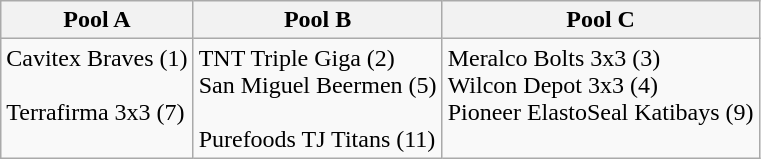<table class=wikitable>
<tr>
<th>Pool A</th>
<th>Pool B</th>
<th>Pool C</th>
</tr>
<tr valign=top>
<td>Cavitex Braves (1) <br>  <br> Terrafirma 3x3 (7)</td>
<td>TNT Triple Giga (2) <br> San Miguel Beermen (5) <br>  <br> Purefoods TJ Titans (11)</td>
<td>Meralco Bolts 3x3 (3) <br> Wilcon Depot 3x3 (4) <br> Pioneer ElastoSeal Katibays (9) <br> </td>
</tr>
</table>
